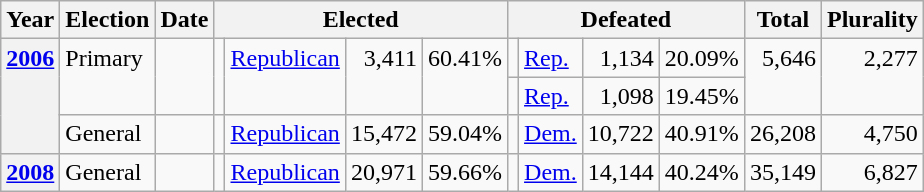<table class=wikitable>
<tr>
<th>Year</th>
<th>Election</th>
<th>Date</th>
<th ! colspan="4">Elected</th>
<th ! colspan="4">Defeated</th>
<th>Total</th>
<th>Plurality</th>
</tr>
<tr>
<th rowspan="3" valign="top"><a href='#'>2006</a></th>
<td rowspan="2" valign="top">Primary</td>
<td rowspan="2" valign="top"></td>
<td rowspan="2" valign="top"></td>
<td rowspan="2" valign="top" ><a href='#'>Republican</a></td>
<td rowspan="2" valign="top" align="right">3,411</td>
<td rowspan="2" valign="top" align="right">60.41%</td>
<td valign="top"></td>
<td valign="top" ><a href='#'>Rep.</a></td>
<td valign="top" align="right">1,134</td>
<td valign="top" align="right">20.09%</td>
<td rowspan="2" valign="top" align="right">5,646</td>
<td rowspan="2" valign="top" align="right">2,277</td>
</tr>
<tr>
<td valign="top"></td>
<td valign="top" ><a href='#'>Rep.</a></td>
<td valign="top" align="right">1,098</td>
<td valign="top" align="right">19.45%</td>
</tr>
<tr>
<td valign="top">General</td>
<td valign="top"></td>
<td valign="top"></td>
<td valign="top" ><a href='#'>Republican</a></td>
<td valign="top" align="right">15,472</td>
<td valign="top" align="right">59.04%</td>
<td valign="top"></td>
<td valign="top" ><a href='#'>Dem.</a></td>
<td valign="top" align="right">10,722</td>
<td valign="top" align="right">40.91%</td>
<td valign="top" align="right">26,208</td>
<td valign="top" align="right">4,750</td>
</tr>
<tr>
<th valign="top"><a href='#'>2008</a></th>
<td valign="top">General</td>
<td valign="top"></td>
<td valign="top"></td>
<td valign="top" ><a href='#'>Republican</a></td>
<td valign="top" align="right">20,971</td>
<td valign="top" align="right">59.66%</td>
<td valign="top"></td>
<td valign="top" ><a href='#'>Dem.</a></td>
<td valign="top" align="right">14,144</td>
<td valign="top" align="right">40.24%</td>
<td valign="top" align="right">35,149</td>
<td valign="top" align="right">6,827</td>
</tr>
</table>
